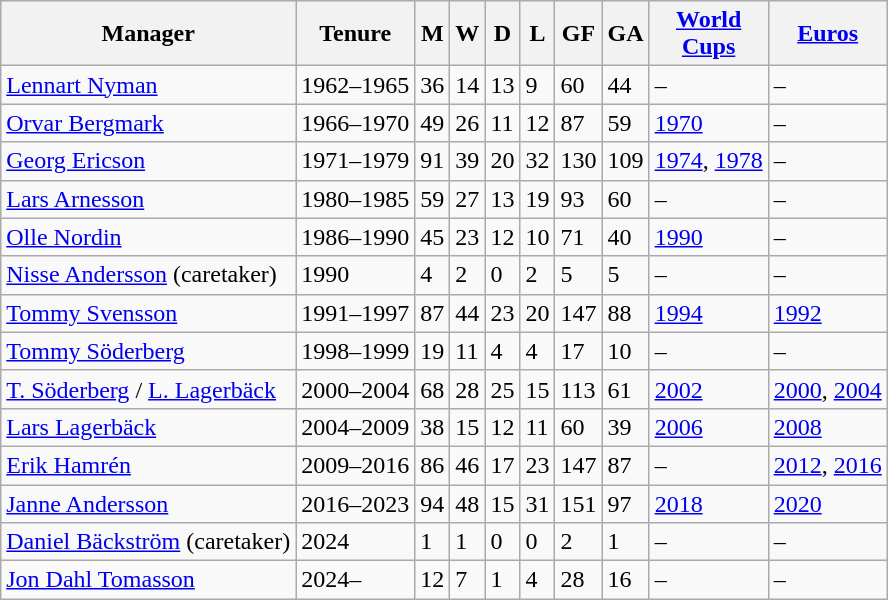<table class="wikitable">
<tr>
<th>Manager</th>
<th>Tenure</th>
<th>M</th>
<th>W</th>
<th>D</th>
<th>L</th>
<th>GF</th>
<th>GA</th>
<th><a href='#'>World<br>Cups</a></th>
<th><a href='#'>Euros</a></th>
</tr>
<tr>
<td><a href='#'>Lennart Nyman</a></td>
<td>1962–1965</td>
<td>36</td>
<td>14</td>
<td>13</td>
<td>9</td>
<td>60</td>
<td>44</td>
<td>–</td>
<td>–</td>
</tr>
<tr>
<td><a href='#'>Orvar Bergmark</a></td>
<td>1966–1970</td>
<td>49</td>
<td>26</td>
<td>11</td>
<td>12</td>
<td>87</td>
<td>59</td>
<td><a href='#'>1970</a></td>
<td>–</td>
</tr>
<tr>
<td><a href='#'>Georg Ericson</a></td>
<td>1971–1979</td>
<td>91</td>
<td>39</td>
<td>20</td>
<td>32</td>
<td>130</td>
<td>109</td>
<td><a href='#'>1974</a>, <a href='#'>1978</a></td>
<td>–</td>
</tr>
<tr>
<td><a href='#'>Lars Arnesson</a></td>
<td>1980–1985</td>
<td>59</td>
<td>27</td>
<td>13</td>
<td>19</td>
<td>93</td>
<td>60</td>
<td>–</td>
<td>–</td>
</tr>
<tr>
<td><a href='#'>Olle Nordin</a></td>
<td>1986–1990</td>
<td>45</td>
<td>23</td>
<td>12</td>
<td>10</td>
<td>71</td>
<td>40</td>
<td><a href='#'>1990</a></td>
<td>–</td>
</tr>
<tr>
<td><a href='#'>Nisse Andersson</a> (caretaker)</td>
<td>1990</td>
<td>4</td>
<td>2</td>
<td>0</td>
<td>2</td>
<td>5</td>
<td>5</td>
<td>–</td>
<td>–</td>
</tr>
<tr>
<td><a href='#'>Tommy Svensson</a></td>
<td>1991–1997</td>
<td>87</td>
<td>44</td>
<td>23</td>
<td>20</td>
<td>147</td>
<td>88</td>
<td><a href='#'>1994</a></td>
<td><a href='#'>1992</a></td>
</tr>
<tr>
<td><a href='#'>Tommy Söderberg</a></td>
<td>1998–1999</td>
<td>19</td>
<td>11</td>
<td>4</td>
<td>4</td>
<td>17</td>
<td>10</td>
<td>–</td>
<td>–</td>
</tr>
<tr>
<td><a href='#'>T. Söderberg</a> / <a href='#'>L. Lagerbäck</a></td>
<td>2000–2004</td>
<td>68</td>
<td>28</td>
<td>25</td>
<td>15</td>
<td>113</td>
<td>61</td>
<td><a href='#'>2002</a></td>
<td><a href='#'>2000</a>, <a href='#'>2004</a></td>
</tr>
<tr>
<td><a href='#'>Lars Lagerbäck</a></td>
<td>2004–2009</td>
<td>38</td>
<td>15</td>
<td>12</td>
<td>11</td>
<td>60</td>
<td>39</td>
<td><a href='#'>2006</a></td>
<td><a href='#'>2008</a></td>
</tr>
<tr>
<td><a href='#'>Erik Hamrén</a></td>
<td>2009–2016</td>
<td>86</td>
<td>46</td>
<td>17</td>
<td>23</td>
<td>147</td>
<td>87</td>
<td>–</td>
<td><a href='#'>2012</a>, <a href='#'>2016</a></td>
</tr>
<tr>
<td><a href='#'>Janne Andersson</a></td>
<td>2016–2023</td>
<td>94</td>
<td>48</td>
<td>15</td>
<td>31</td>
<td>151</td>
<td>97</td>
<td><a href='#'>2018</a></td>
<td><a href='#'>2020</a></td>
</tr>
<tr>
<td><a href='#'>Daniel Bäckström</a> (caretaker)</td>
<td>2024</td>
<td>1</td>
<td>1</td>
<td>0</td>
<td>0</td>
<td>2</td>
<td>1</td>
<td>–</td>
<td>–</td>
</tr>
<tr>
<td><a href='#'>Jon Dahl Tomasson</a></td>
<td>2024–</td>
<td>12</td>
<td>7</td>
<td>1</td>
<td>4</td>
<td>28</td>
<td>16</td>
<td>–</td>
<td>–</td>
</tr>
</table>
